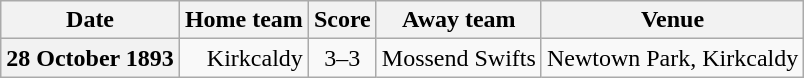<table class="wikitable football-result-list" style="max-width: 80em; text-align: center">
<tr>
<th scope="col">Date</th>
<th scope="col">Home team</th>
<th scope="col">Score</th>
<th scope="col">Away team</th>
<th scope="col">Venue</th>
</tr>
<tr>
<th scope="row">28 October 1893</th>
<td align=right>Kirkcaldy</td>
<td>3–3</td>
<td align=left>Mossend Swifts</td>
<td align=left>Newtown Park, Kirkcaldy</td>
</tr>
</table>
